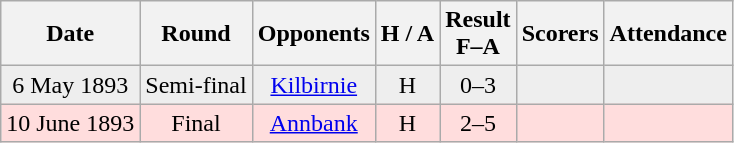<table class="wikitable" style="text-align:center">
<tr>
<th>Date</th>
<th>Round</th>
<th>Opponents</th>
<th>H / A</th>
<th>Result<br>F–A</th>
<th>Scorers</th>
<th>Attendance</th>
</tr>
<tr bgcolor=#eeeeee>
<td>6 May 1893</td>
<td>Semi-final</td>
<td><a href='#'>Kilbirnie</a></td>
<td>H</td>
<td>0–3</td>
<td></td>
<td></td>
</tr>
<tr bgcolor=#ffdddd>
<td>10 June 1893</td>
<td>Final</td>
<td><a href='#'>Annbank</a></td>
<td>H</td>
<td>2–5</td>
<td></td>
<td></td>
</tr>
</table>
